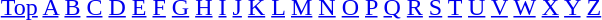<table border="0" align="center" class="toccolours">
<tr>
<th></th>
</tr>
<tr>
<td align="center"><a href='#'>Top</a> <a href='#'>A</a> <a href='#'>B</a> <a href='#'>C</a> <a href='#'>D</a> <a href='#'>E</a> <a href='#'>F</a> <a href='#'>G</a> <a href='#'>H</a> <a href='#'>I</a> <a href='#'>J</a> <a href='#'>K</a> <a href='#'>L</a> <a href='#'>M</a> <a href='#'>N</a> <a href='#'>O</a> <a href='#'>P</a> <a href='#'>Q</a> <a href='#'>R</a> <a href='#'>S</a> <a href='#'>T</a> <a href='#'>U</a> <a href='#'>V</a> <a href='#'>W</a> <a href='#'>X</a> <a href='#'>Y</a> <a href='#'>Z</a><br></td>
</tr>
</table>
